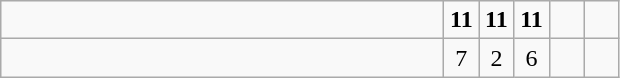<table class="wikitable">
<tr>
<td style="width:18em"><strong></strong></td>
<td align=center style="width:1em"><strong>11</strong></td>
<td align=center style="width:1em"><strong>11</strong></td>
<td align=center style="width:1em"><strong>11</strong></td>
<td align=center style="width:1em"></td>
<td align=center style="width:1em"></td>
</tr>
<tr>
<td style="width:18em"></td>
<td align=center style="width:1em">7</td>
<td align=center style="width:1em">2</td>
<td align=center style="width:1em">6</td>
<td align=center style="width:1em"></td>
<td align=center style="width:1em"></td>
</tr>
</table>
